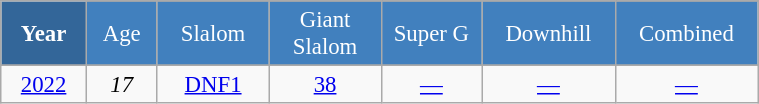<table class="wikitable" style="font-size:95%; text-align:center; border:grey solid 1px; border-collapse:collapse;" width="40%">
<tr style="background-color:#369; color:white;">
<td rowspan="2" colspan="1" width="4%"><strong>Year</strong></td>
</tr>
<tr style="background-color:#4180be; color:white;">
<td width="3%">Age</td>
<td width="5%">Slalom</td>
<td width="5%">Giant<br>Slalom</td>
<td width="5%">Super G</td>
<td width="5%">Downhill</td>
<td width="5%">Combined</td>
</tr>
<tr style="background-color:#8CB2D8; color:white;">
</tr>
<tr>
<td><a href='#'>2022</a></td>
<td><em>17</em></td>
<td><a href='#'>DNF1</a></td>
<td><a href='#'>38</a></td>
<td><a href='#'>—</a></td>
<td><a href='#'>—</a></td>
<td><a href='#'>—</a></td>
</tr>
</table>
